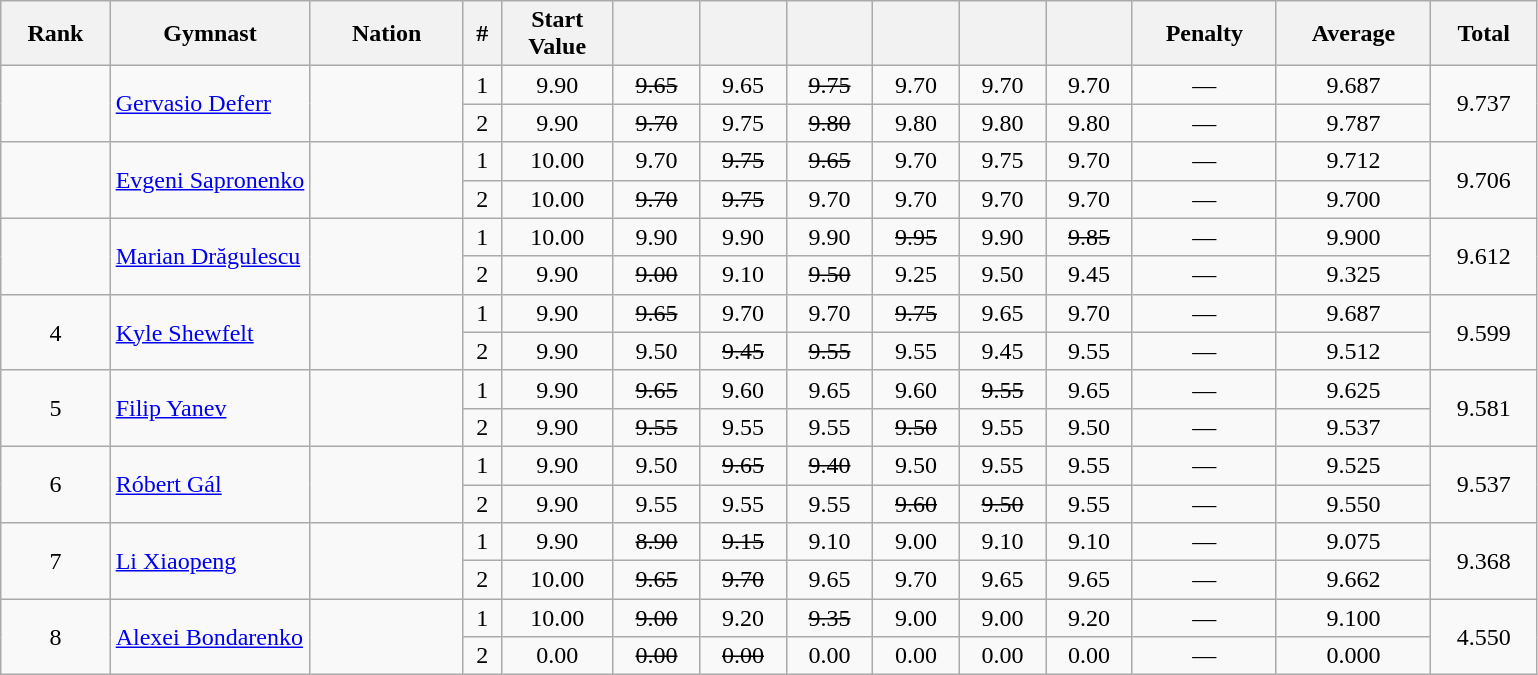<table class="wikitable" style="text-align:center">
<tr>
<th>Rank</th>
<th width=13%>Gymnast</th>
<th width=10%>Nation</th>
<th>#</th>
<th>Start<br>Value</th>
<th></th>
<th></th>
<th></th>
<th></th>
<th></th>
<th></th>
<th>Penalty</th>
<th>Average</th>
<th>Total</th>
</tr>
<tr>
<td rowspan=2></td>
<td rowspan=2 align=left><a href='#'>Gervasio Deferr</a></td>
<td rowspan=2 align=left></td>
<td>1</td>
<td>9.90</td>
<td><s>9.65</s></td>
<td>9.65</td>
<td><s>9.75</s></td>
<td>9.70</td>
<td>9.70</td>
<td>9.70</td>
<td>—</td>
<td>9.687</td>
<td rowspan=2>9.737</td>
</tr>
<tr>
<td>2</td>
<td>9.90</td>
<td><s>9.70</s></td>
<td>9.75</td>
<td><s>9.80</s></td>
<td>9.80</td>
<td>9.80</td>
<td>9.80</td>
<td>—</td>
<td>9.787</td>
</tr>
<tr>
<td rowspan=2></td>
<td rowspan=2 align=left><a href='#'>Evgeni Sapronenko</a></td>
<td rowspan=2 align=left></td>
<td>1</td>
<td>10.00</td>
<td>9.70</td>
<td><s>9.75</s></td>
<td><s>9.65</s></td>
<td>9.70</td>
<td>9.75</td>
<td>9.70</td>
<td>—</td>
<td>9.712</td>
<td rowspan=2>9.706</td>
</tr>
<tr>
<td>2</td>
<td>10.00</td>
<td><s>9.70</s></td>
<td><s>9.75</s></td>
<td>9.70</td>
<td>9.70</td>
<td>9.70</td>
<td>9.70</td>
<td>—</td>
<td>9.700</td>
</tr>
<tr>
<td rowspan=2></td>
<td rowspan=2 align=left><a href='#'>Marian Drăgulescu</a></td>
<td rowspan=2 align=left></td>
<td>1</td>
<td>10.00</td>
<td>9.90</td>
<td>9.90</td>
<td>9.90</td>
<td><s>9.95</s></td>
<td>9.90</td>
<td><s>9.85</s></td>
<td>—</td>
<td>9.900</td>
<td rowspan=2>9.612</td>
</tr>
<tr>
<td>2</td>
<td>9.90</td>
<td><s>9.00</s></td>
<td>9.10</td>
<td><s>9.50</s></td>
<td>9.25</td>
<td>9.50</td>
<td>9.45</td>
<td>—</td>
<td>9.325</td>
</tr>
<tr>
<td rowspan=2>4</td>
<td rowspan=2 align=left><a href='#'>Kyle Shewfelt</a></td>
<td rowspan=2 align=left></td>
<td>1</td>
<td>9.90</td>
<td><s>9.65</s></td>
<td>9.70</td>
<td>9.70</td>
<td><s>9.75</s></td>
<td>9.65</td>
<td>9.70</td>
<td>—</td>
<td>9.687</td>
<td rowspan=2>9.599</td>
</tr>
<tr>
<td>2</td>
<td>9.90</td>
<td>9.50</td>
<td><s>9.45</s></td>
<td><s>9.55</s></td>
<td>9.55</td>
<td>9.45</td>
<td>9.55</td>
<td>—</td>
<td>9.512</td>
</tr>
<tr>
<td rowspan=2>5</td>
<td rowspan=2 align=left><a href='#'>Filip Yanev</a></td>
<td rowspan=2 align=left></td>
<td>1</td>
<td>9.90</td>
<td><s>9.65</s></td>
<td>9.60</td>
<td>9.65</td>
<td>9.60</td>
<td><s>9.55</s></td>
<td>9.65</td>
<td>—</td>
<td>9.625</td>
<td rowspan=2>9.581</td>
</tr>
<tr>
<td>2</td>
<td>9.90</td>
<td><s>9.55</s></td>
<td>9.55</td>
<td>9.55</td>
<td><s>9.50</s></td>
<td>9.55</td>
<td>9.50</td>
<td>—</td>
<td>9.537</td>
</tr>
<tr>
<td rowspan=2>6</td>
<td rowspan=2 align=left><a href='#'>Róbert Gál</a></td>
<td rowspan=2 align=left></td>
<td>1</td>
<td>9.90</td>
<td>9.50</td>
<td><s>9.65</s></td>
<td><s>9.40</s></td>
<td>9.50</td>
<td>9.55</td>
<td>9.55</td>
<td>—</td>
<td>9.525</td>
<td rowspan=2>9.537</td>
</tr>
<tr>
<td>2</td>
<td>9.90</td>
<td>9.55</td>
<td>9.55</td>
<td>9.55</td>
<td><s>9.60</s></td>
<td><s>9.50</s></td>
<td>9.55</td>
<td>—</td>
<td>9.550</td>
</tr>
<tr>
<td rowspan=2>7</td>
<td rowspan=2 align=left><a href='#'>Li Xiaopeng</a></td>
<td rowspan=2 align=left></td>
<td>1</td>
<td>9.90</td>
<td><s>8.90</s></td>
<td><s>9.15</s></td>
<td>9.10</td>
<td>9.00</td>
<td>9.10</td>
<td>9.10</td>
<td>—</td>
<td>9.075</td>
<td rowspan=2>9.368</td>
</tr>
<tr>
<td>2</td>
<td>10.00</td>
<td><s>9.65</s></td>
<td><s>9.70</s></td>
<td>9.65</td>
<td>9.70</td>
<td>9.65</td>
<td>9.65</td>
<td>—</td>
<td>9.662</td>
</tr>
<tr>
<td rowspan=2>8</td>
<td rowspan=2 align=left><a href='#'>Alexei Bondarenko</a></td>
<td rowspan=2 align=left></td>
<td>1</td>
<td>10.00</td>
<td><s>9.00</s></td>
<td>9.20</td>
<td><s>9.35</s></td>
<td>9.00</td>
<td>9.00</td>
<td>9.20</td>
<td>—</td>
<td>9.100</td>
<td rowspan=2>4.550</td>
</tr>
<tr>
<td>2</td>
<td>0.00</td>
<td><s>0.00</s></td>
<td><s>0.00</s></td>
<td>0.00</td>
<td>0.00</td>
<td>0.00</td>
<td>0.00</td>
<td>—</td>
<td>0.000</td>
</tr>
</table>
